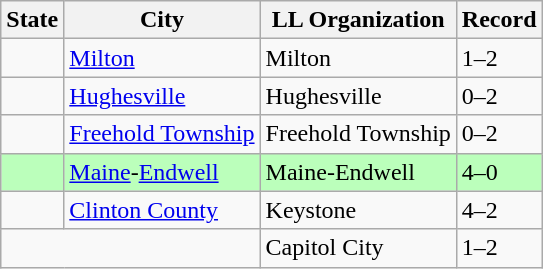<table class="wikitable">
<tr>
<th>State</th>
<th>City</th>
<th>LL Organization</th>
<th>Record</th>
</tr>
<tr>
<td><strong></strong></td>
<td><a href='#'>Milton</a></td>
<td>Milton</td>
<td>1–2</td>
</tr>
<tr>
<td><strong></strong></td>
<td><a href='#'>Hughesville</a></td>
<td>Hughesville</td>
<td>0–2</td>
</tr>
<tr>
<td><strong></strong></td>
<td><a href='#'>Freehold Township</a></td>
<td>Freehold Township</td>
<td>0–2</td>
</tr>
<tr bgcolor="bbffbb">
<td><strong></strong></td>
<td><a href='#'>Maine</a>-<a href='#'>Endwell</a></td>
<td>Maine-Endwell</td>
<td>4–0</td>
</tr>
<tr>
<td><strong></strong></td>
<td><a href='#'>Clinton County</a></td>
<td>Keystone</td>
<td>4–2</td>
</tr>
<tr>
<td colspan="2"><strong></strong></td>
<td>Capitol City</td>
<td>1–2</td>
</tr>
</table>
